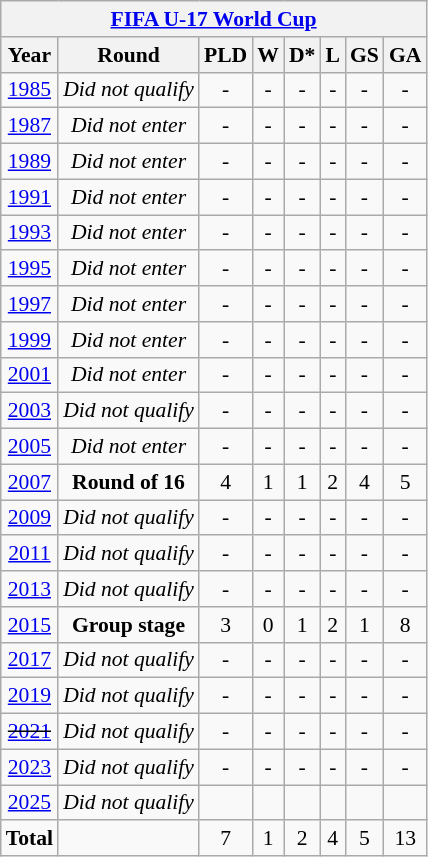<table class="wikitable" style="text-align: center;font-size:90%;">
<tr>
<th colspan=9><a href='#'>FIFA U-17 World Cup</a></th>
</tr>
<tr>
<th>Year</th>
<th>Round</th>
<th>PLD</th>
<th>W</th>
<th>D*</th>
<th>L</th>
<th>GS</th>
<th>GA</th>
</tr>
<tr>
<td> <a href='#'>1985</a></td>
<td><em>Did not qualify</em></td>
<td>-</td>
<td>-</td>
<td>-</td>
<td>-</td>
<td>-</td>
<td>-</td>
</tr>
<tr>
<td> <a href='#'>1987</a></td>
<td><em>Did not enter</em></td>
<td>-</td>
<td>-</td>
<td>-</td>
<td>-</td>
<td>-</td>
<td>-</td>
</tr>
<tr>
<td> <a href='#'>1989</a></td>
<td><em>Did not enter</em></td>
<td>-</td>
<td>-</td>
<td>-</td>
<td>-</td>
<td>-</td>
<td>-</td>
</tr>
<tr>
<td> <a href='#'>1991</a></td>
<td><em>Did not enter</em></td>
<td>-</td>
<td>-</td>
<td>-</td>
<td>-</td>
<td>-</td>
<td>-</td>
</tr>
<tr>
<td> <a href='#'>1993</a></td>
<td><em>Did not enter</em></td>
<td>-</td>
<td>-</td>
<td>-</td>
<td>-</td>
<td>-</td>
<td>-</td>
</tr>
<tr>
<td> <a href='#'>1995</a></td>
<td><em>Did not enter</em></td>
<td>-</td>
<td>-</td>
<td>-</td>
<td>-</td>
<td>-</td>
<td>-</td>
</tr>
<tr>
<td> <a href='#'>1997</a></td>
<td><em>Did not enter</em></td>
<td>-</td>
<td>-</td>
<td>-</td>
<td>-</td>
<td>-</td>
<td>-</td>
</tr>
<tr>
<td> <a href='#'>1999</a></td>
<td><em>Did not enter</em></td>
<td>-</td>
<td>-</td>
<td>-</td>
<td>-</td>
<td>-</td>
<td>-</td>
</tr>
<tr>
<td> <a href='#'>2001</a></td>
<td><em>Did not enter</em></td>
<td>-</td>
<td>-</td>
<td>-</td>
<td>-</td>
<td>-</td>
<td>-</td>
</tr>
<tr>
<td> <a href='#'>2003</a></td>
<td><em>Did not qualify</em></td>
<td>-</td>
<td>-</td>
<td>-</td>
<td>-</td>
<td>-</td>
<td>-</td>
</tr>
<tr>
<td> <a href='#'>2005</a></td>
<td><em>Did not enter</em></td>
<td>-</td>
<td>-</td>
<td>-</td>
<td>-</td>
<td>-</td>
<td>-</td>
</tr>
<tr>
<td> <a href='#'>2007</a></td>
<td><strong>Round of 16</strong></td>
<td>4</td>
<td>1</td>
<td>1</td>
<td>2</td>
<td>4</td>
<td>5</td>
</tr>
<tr>
<td> <a href='#'>2009</a></td>
<td><em>Did not qualify</em></td>
<td>-</td>
<td>-</td>
<td>-</td>
<td>-</td>
<td>-</td>
<td>-</td>
</tr>
<tr>
<td> <a href='#'>2011</a></td>
<td><em>Did not qualify</em></td>
<td>-</td>
<td>-</td>
<td>-</td>
<td>-</td>
<td>-</td>
<td>-</td>
</tr>
<tr>
<td> <a href='#'>2013</a></td>
<td><em>Did not qualify</em></td>
<td>-</td>
<td>-</td>
<td>-</td>
<td>-</td>
<td>-</td>
<td>-</td>
</tr>
<tr>
<td> <a href='#'>2015</a></td>
<td><strong>Group stage</strong></td>
<td>3</td>
<td>0</td>
<td>1</td>
<td>2</td>
<td>1</td>
<td>8</td>
</tr>
<tr>
<td> <a href='#'>2017</a></td>
<td><em>Did not qualify</em></td>
<td>-</td>
<td>-</td>
<td>-</td>
<td>-</td>
<td>-</td>
<td>-</td>
</tr>
<tr>
<td> <a href='#'>2019</a></td>
<td><em>Did not qualify</em></td>
<td>-</td>
<td>-</td>
<td>-</td>
<td>-</td>
<td>-</td>
<td>-</td>
</tr>
<tr>
<td> <s><a href='#'>2021</a></s></td>
<td><em>Did not qualify</em></td>
<td>-</td>
<td>-</td>
<td>-</td>
<td>-</td>
<td>-</td>
<td>-</td>
</tr>
<tr>
<td> <a href='#'>2023</a></td>
<td><em>Did not qualify</em></td>
<td>-</td>
<td>-</td>
<td>-</td>
<td>-</td>
<td>-</td>
<td>-</td>
</tr>
<tr>
<td> <a href='#'>2025</a></td>
<td><em>Did not qualify</em></td>
<td></td>
<td></td>
<td></td>
<td></td>
<td></td>
<td></td>
</tr>
<tr>
<td><strong>Total</strong></td>
<td></td>
<td>7</td>
<td>1</td>
<td>2</td>
<td>4</td>
<td>5</td>
<td>13</td>
</tr>
</table>
